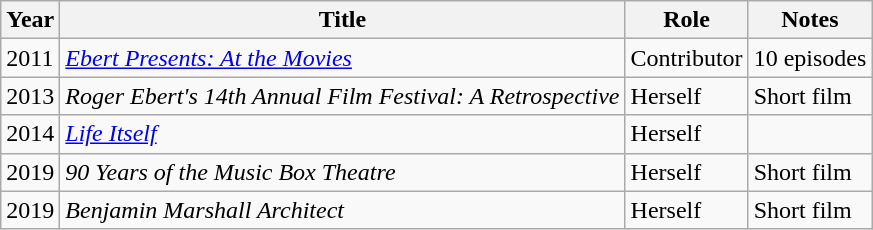<table class="wikitable sortable">
<tr>
<th>Year</th>
<th>Title</th>
<th>Role</th>
<th>Notes</th>
</tr>
<tr>
<td>2011</td>
<td><em><a href='#'>Ebert Presents: At the Movies</a></em></td>
<td>Contributor</td>
<td>10 episodes</td>
</tr>
<tr>
<td>2013</td>
<td><em>Roger Ebert's 14th Annual Film Festival: A Retrospective</em></td>
<td>Herself</td>
<td>Short film</td>
</tr>
<tr>
<td>2014</td>
<td><em><a href='#'>Life Itself</a></em></td>
<td>Herself</td>
<td></td>
</tr>
<tr>
<td>2019</td>
<td><em>90 Years of the Music Box Theatre</em></td>
<td>Herself</td>
<td>Short film</td>
</tr>
<tr>
<td>2019</td>
<td><em>Benjamin Marshall Architect</em></td>
<td>Herself</td>
<td>Short film</td>
</tr>
</table>
